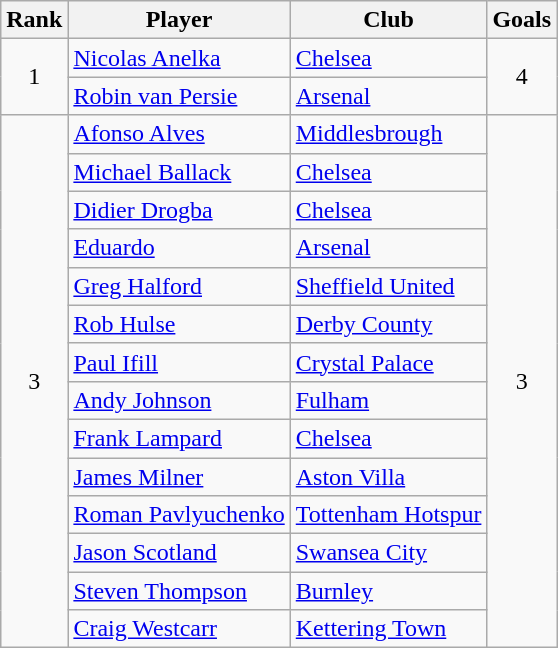<table class="wikitable sortable" style="text-align:center">
<tr>
<th>Rank</th>
<th>Player</th>
<th>Club</th>
<th>Goals</th>
</tr>
<tr>
<td rowspan="2">1</td>
<td align="left"> <a href='#'>Nicolas Anelka</a></td>
<td align="left"><a href='#'>Chelsea</a></td>
<td rowspan="2">4</td>
</tr>
<tr>
<td align="left"> <a href='#'>Robin van Persie</a></td>
<td align="left"><a href='#'>Arsenal</a></td>
</tr>
<tr>
<td rowspan="14">3</td>
<td align="left"> <a href='#'>Afonso Alves</a></td>
<td align="left"><a href='#'>Middlesbrough</a></td>
<td rowspan="14">3</td>
</tr>
<tr>
<td align="left"> <a href='#'>Michael Ballack</a></td>
<td align="left"><a href='#'>Chelsea</a></td>
</tr>
<tr>
<td align="left"> <a href='#'>Didier Drogba</a></td>
<td align="left"><a href='#'>Chelsea</a></td>
</tr>
<tr>
<td align="left"> <a href='#'>Eduardo</a></td>
<td align="left"><a href='#'>Arsenal</a></td>
</tr>
<tr>
<td align="left"> <a href='#'>Greg Halford</a></td>
<td align="left"><a href='#'>Sheffield United</a></td>
</tr>
<tr>
<td align="left"> <a href='#'>Rob Hulse</a></td>
<td align="left"><a href='#'>Derby County</a></td>
</tr>
<tr>
<td align="left"> <a href='#'>Paul Ifill</a></td>
<td align="left"><a href='#'>Crystal Palace</a></td>
</tr>
<tr>
<td align="left"> <a href='#'>Andy Johnson</a></td>
<td align="left"><a href='#'>Fulham</a></td>
</tr>
<tr>
<td align="left"> <a href='#'>Frank Lampard</a></td>
<td align="left"><a href='#'>Chelsea</a></td>
</tr>
<tr>
<td align="left"> <a href='#'>James Milner</a></td>
<td align="left"><a href='#'>Aston Villa</a></td>
</tr>
<tr>
<td align="left"> <a href='#'>Roman Pavlyuchenko</a></td>
<td align="left"><a href='#'>Tottenham Hotspur</a></td>
</tr>
<tr>
<td align="left"> <a href='#'>Jason Scotland</a></td>
<td align="left"><a href='#'>Swansea City</a></td>
</tr>
<tr>
<td align="left"> <a href='#'>Steven Thompson</a></td>
<td align="left"><a href='#'>Burnley</a></td>
</tr>
<tr>
<td align="left"> <a href='#'>Craig Westcarr</a></td>
<td align="left"><a href='#'>Kettering Town</a></td>
</tr>
</table>
